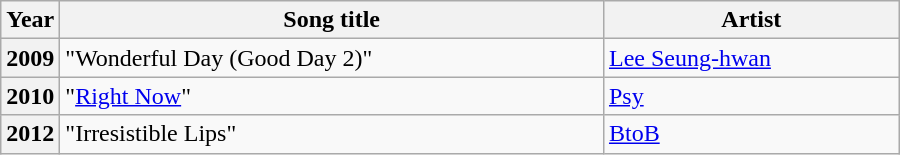<table class="wikitable plainrowheaders" style="width:600px">
<tr>
<th width=10>Year</th>
<th>Song title</th>
<th>Artist</th>
</tr>
<tr>
<th scope="row">2009</th>
<td>"Wonderful Day (Good Day 2)"</td>
<td><a href='#'>Lee Seung-hwan</a></td>
</tr>
<tr>
<th scope="row">2010</th>
<td>"<a href='#'>Right Now</a>"</td>
<td><a href='#'>Psy</a></td>
</tr>
<tr>
<th scope="row">2012</th>
<td>"Irresistible Lips"</td>
<td><a href='#'>BtoB</a></td>
</tr>
</table>
